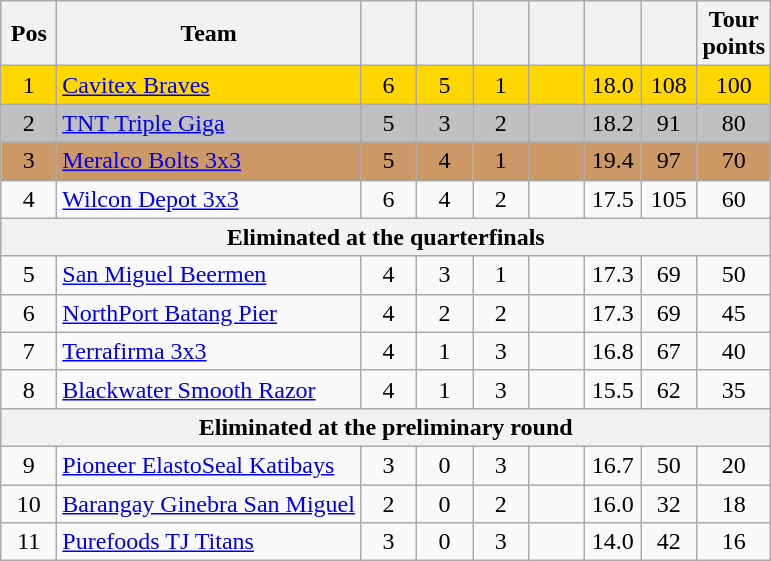<table class="wikitable" style="text-align:center">
<tr>
<th width=30>Pos</th>
<th width=180>Team</th>
<th width=30></th>
<th width=30></th>
<th width=30></th>
<th width=30></th>
<th width=30></th>
<th width=30></th>
<th width=30>Tour points</th>
</tr>
<tr bgcolor=gold>
<td>1</td>
<td align=left><a href='#'>Cavitex Braves</a></td>
<td>6</td>
<td>5</td>
<td>1</td>
<td></td>
<td>18.0</td>
<td>108</td>
<td>100</td>
</tr>
<tr bgcolor=silver>
<td>2</td>
<td align=left><a href='#'>TNT Triple Giga</a></td>
<td>5</td>
<td>3</td>
<td>2</td>
<td></td>
<td>18.2</td>
<td>91</td>
<td>80</td>
</tr>
<tr bgcolor=cc9966>
<td>3</td>
<td align=left><a href='#'>Meralco Bolts 3x3</a></td>
<td>5</td>
<td>4</td>
<td>1</td>
<td></td>
<td>19.4</td>
<td>97</td>
<td>70</td>
</tr>
<tr>
<td>4</td>
<td align=left><a href='#'>Wilcon Depot 3x3</a></td>
<td>6</td>
<td>4</td>
<td>2</td>
<td></td>
<td>17.5</td>
<td>105</td>
<td>60</td>
</tr>
<tr>
<th colspan=9>Eliminated at the quarterfinals</th>
</tr>
<tr>
<td>5</td>
<td align=left><a href='#'>San Miguel Beermen</a></td>
<td>4</td>
<td>3</td>
<td>1</td>
<td></td>
<td>17.3</td>
<td>69</td>
<td>50</td>
</tr>
<tr>
<td>6</td>
<td align=left><a href='#'>NorthPort Batang Pier</a></td>
<td>4</td>
<td>2</td>
<td>2</td>
<td></td>
<td>17.3</td>
<td>69</td>
<td>45</td>
</tr>
<tr>
<td>7</td>
<td align=left><a href='#'>Terrafirma 3x3</a></td>
<td>4</td>
<td>1</td>
<td>3</td>
<td></td>
<td>16.8</td>
<td>67</td>
<td>40</td>
</tr>
<tr>
<td>8</td>
<td align=left><a href='#'>Blackwater Smooth Razor</a></td>
<td>4</td>
<td>1</td>
<td>3</td>
<td></td>
<td>15.5</td>
<td>62</td>
<td>35</td>
</tr>
<tr>
<th colspan=9>Eliminated at the preliminary round</th>
</tr>
<tr>
<td>9</td>
<td align=left><a href='#'>Pioneer ElastoSeal Katibays</a></td>
<td>3</td>
<td>0</td>
<td>3</td>
<td></td>
<td>16.7</td>
<td>50</td>
<td>20</td>
</tr>
<tr>
<td>10</td>
<td align=left nowrap><a href='#'>Barangay Ginebra San Miguel</a></td>
<td>2</td>
<td>0</td>
<td>2</td>
<td></td>
<td>16.0</td>
<td>32</td>
<td>18</td>
</tr>
<tr>
<td>11</td>
<td align=left><a href='#'>Purefoods TJ Titans</a></td>
<td>3</td>
<td>0</td>
<td>3</td>
<td></td>
<td>14.0</td>
<td>42</td>
<td>16</td>
</tr>
</table>
